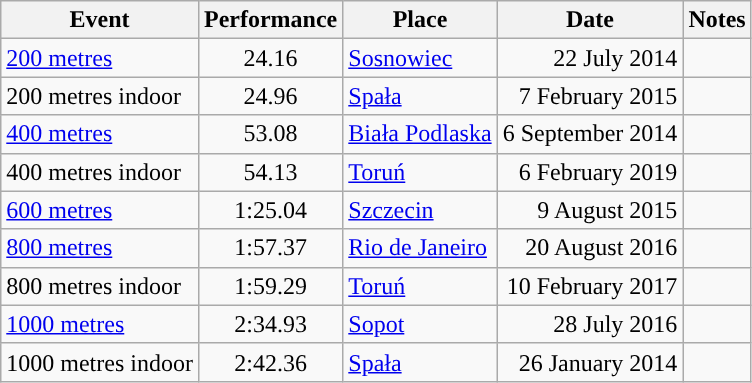<table class="wikitable">
<tr>
<th>Event</th>
<th>Performance</th>
<th>Place</th>
<th>Date</th>
<th>Notes</th>
</tr>
<tr>
<td><a href='#'>200 metres</a></td>
<td align='center'>24.16</td>
<td> <a href='#'>Sosnowiec</a></td>
<td align=right>22 July 2014</td>
<td></td>
</tr>
<tr>
<td>200 metres indoor</td>
<td align=center>24.96</td>
<td> <a href='#'>Spała</a></td>
<td align=right>7 February 2015</td>
<td></td>
</tr>
<tr>
<td><a href='#'>400 metres</a></td>
<td align=center>53.08</td>
<td> <a href='#'>Biała Podlaska</a></td>
<td align=right>6 September 2014</td>
<td></td>
</tr>
<tr>
<td>400 metres indoor</td>
<td align=center>54.13</td>
<td> <a href='#'>Toruń</a></td>
<td align=right>6 February 2019</td>
<td></td>
</tr>
<tr>
<td><a href='#'>600 metres</a></td>
<td align=center>1:25.04</td>
<td> <a href='#'>Szczecin</a></td>
<td align=right>9 August 2015</td>
<td></td>
</tr>
<tr>
<td><a href='#'>800 metres</a></td>
<td align=center>1:57.37</td>
<td> <a href='#'>Rio de Janeiro</a></td>
<td align=right>20 August 2016</td>
<td></td>
</tr>
<tr>
<td>800 metres indoor</td>
<td align=center>1:59.29</td>
<td> <a href='#'>Toruń</a></td>
<td align=right>10 February 2017</td>
<td></td>
</tr>
<tr>
<td><a href='#'>1000 metres</a></td>
<td align=center>2:34.93</td>
<td> <a href='#'>Sopot</a></td>
<td align=right>28 July 2016</td>
<td></td>
</tr>
<tr>
<td>1000 metres indoor</td>
<td align=center>2:42.36</td>
<td> <a href='#'>Spała</a></td>
<td align=right>26 January 2014</td>
<td></td>
</tr>
</table>
